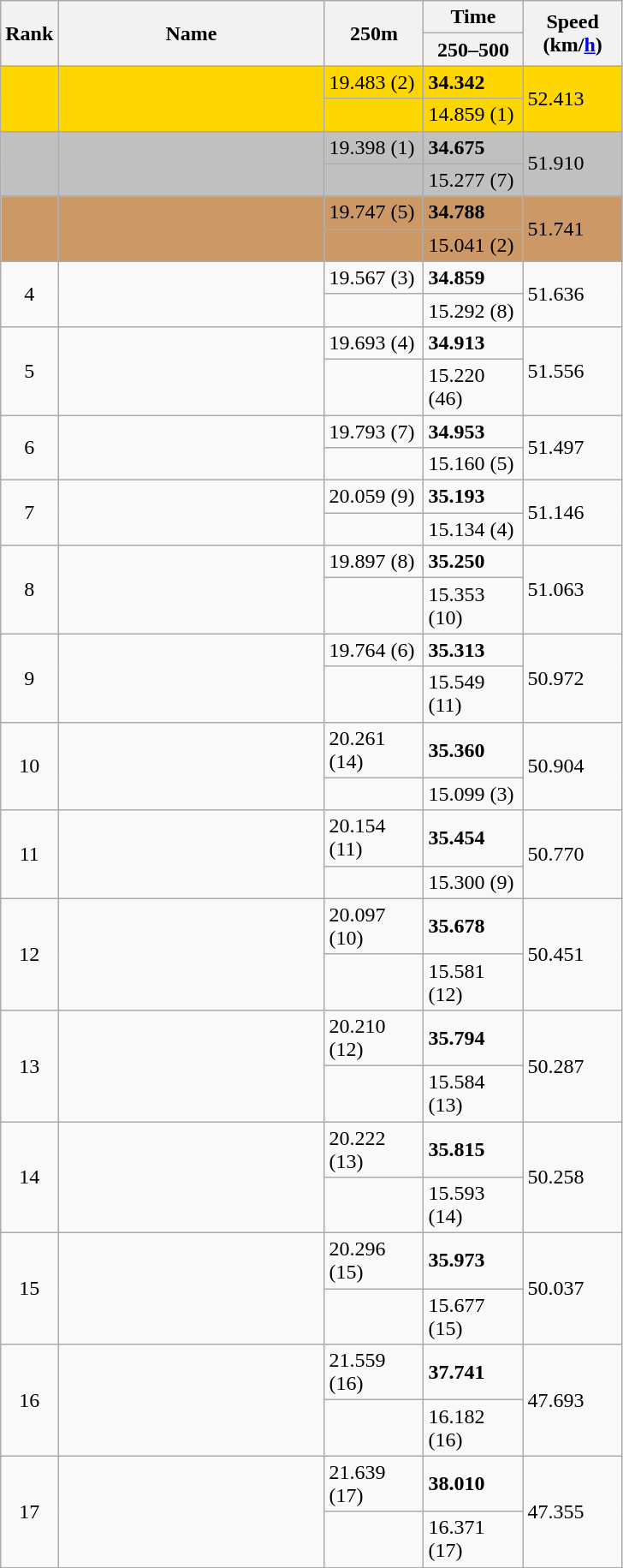<table class="wikitable">
<tr>
<th rowspan=2 width=20>Rank</th>
<th rowspan=2 width=200>Name</th>
<th rowspan=2 width=70>250m</th>
<th width=70>Time</th>
<th rowspan=2 width=70>Speed<br>(km/<a href='#'>h</a>)</th>
</tr>
<tr>
<th>250–500</th>
</tr>
<tr bgcolor=gold>
<td align=center rowspan=2></td>
<td rowspan=2></td>
<td>19.483 (2)</td>
<td><strong>34.342</strong></td>
<td rowspan=2>52.413</td>
</tr>
<tr bgcolor=gold>
<td></td>
<td>14.859 (1)</td>
</tr>
<tr bgcolor=silver>
<td align=center rowspan=2></td>
<td rowspan=2></td>
<td>19.398 (1)</td>
<td><strong>34.675</strong></td>
<td rowspan=2>51.910</td>
</tr>
<tr bgcolor=silver>
<td></td>
<td>15.277 (7)</td>
</tr>
<tr bgcolor=cc9966>
<td align=center rowspan=2></td>
<td rowspan=2></td>
<td>19.747 (5)</td>
<td><strong>34.788</strong></td>
<td rowspan=2>51.741</td>
</tr>
<tr bgcolor=cc9966>
<td></td>
<td>15.041 (2)</td>
</tr>
<tr>
<td align=center rowspan=2>4</td>
<td rowspan=2></td>
<td>19.567 (3)</td>
<td><strong>34.859</strong></td>
<td rowspan=2>51.636</td>
</tr>
<tr>
<td></td>
<td>15.292 (8)</td>
</tr>
<tr>
<td align=center rowspan=2>5</td>
<td rowspan=2></td>
<td>19.693 (4)</td>
<td><strong>34.913</strong></td>
<td rowspan=2>51.556</td>
</tr>
<tr>
<td></td>
<td>15.220 (46)</td>
</tr>
<tr>
<td align=center rowspan=2>6</td>
<td rowspan=2></td>
<td>19.793 (7)</td>
<td><strong>34.953</strong></td>
<td rowspan=2>51.497</td>
</tr>
<tr>
<td></td>
<td>15.160 (5)</td>
</tr>
<tr>
<td align=center rowspan=2>7</td>
<td rowspan=2></td>
<td>20.059 (9)</td>
<td><strong>35.193</strong></td>
<td rowspan=2>51.146</td>
</tr>
<tr>
<td></td>
<td>15.134 (4)</td>
</tr>
<tr>
<td align=center rowspan=2>8</td>
<td rowspan=2></td>
<td>19.897 (8)</td>
<td><strong>35.250</strong></td>
<td rowspan=2>51.063</td>
</tr>
<tr>
<td></td>
<td>15.353 (10)</td>
</tr>
<tr>
<td align=center rowspan=2>9</td>
<td rowspan=2></td>
<td>19.764 (6)</td>
<td><strong>35.313</strong></td>
<td rowspan=2>50.972</td>
</tr>
<tr>
<td></td>
<td>15.549 (11)</td>
</tr>
<tr>
<td align=center rowspan=2>10</td>
<td rowspan=2></td>
<td>20.261 (14)</td>
<td><strong>35.360</strong></td>
<td rowspan=2>50.904</td>
</tr>
<tr>
<td></td>
<td>15.099 (3)</td>
</tr>
<tr>
<td align=center rowspan=2>11</td>
<td rowspan=2></td>
<td>20.154 (11)</td>
<td><strong>35.454</strong></td>
<td rowspan=2>50.770</td>
</tr>
<tr>
<td></td>
<td>15.300 (9)</td>
</tr>
<tr>
<td align=center rowspan=2>12</td>
<td rowspan=2></td>
<td>20.097 (10)</td>
<td><strong>35.678</strong></td>
<td rowspan=2>50.451</td>
</tr>
<tr>
<td></td>
<td>15.581 (12)</td>
</tr>
<tr>
<td align=center rowspan=2>13</td>
<td rowspan=2></td>
<td>20.210 (12)</td>
<td><strong>35.794</strong></td>
<td rowspan=2>50.287</td>
</tr>
<tr>
<td></td>
<td>15.584 (13)</td>
</tr>
<tr>
<td align=center rowspan=2>14</td>
<td rowspan=2></td>
<td>20.222 (13)</td>
<td><strong>35.815</strong></td>
<td rowspan=2>50.258</td>
</tr>
<tr>
<td></td>
<td>15.593 (14)</td>
</tr>
<tr>
<td align=center rowspan=2>15</td>
<td rowspan=2></td>
<td>20.296 (15)</td>
<td><strong>35.973</strong></td>
<td rowspan=2>50.037</td>
</tr>
<tr>
<td></td>
<td>15.677 (15)</td>
</tr>
<tr>
<td align=center rowspan=2>16</td>
<td rowspan=2></td>
<td>21.559 (16)</td>
<td><strong>37.741</strong></td>
<td rowspan=2>47.693</td>
</tr>
<tr>
<td></td>
<td>16.182 (16)</td>
</tr>
<tr>
<td align=center rowspan=2>17</td>
<td rowspan=2></td>
<td>21.639 (17)</td>
<td><strong>38.010</strong></td>
<td rowspan=2>47.355</td>
</tr>
<tr>
<td></td>
<td>16.371 (17)</td>
</tr>
</table>
